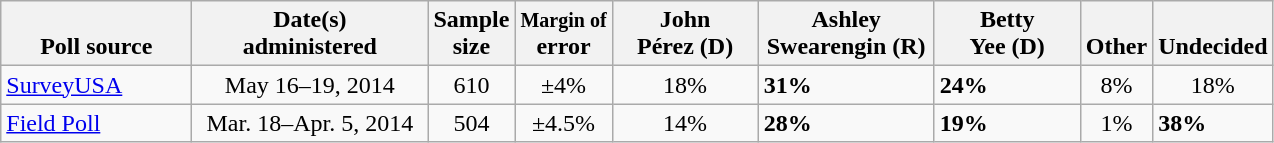<table class="wikitable">
<tr valign= bottom>
<th style="width:120px;">Poll source</th>
<th style="width:150px;">Date(s)<br>administered</th>
<th class=small>Sample<br>size</th>
<th class=small><small>Margin of</small><br>error</th>
<th style="width:90px;">John<br>Pérez (D)</th>
<th style="width:110px;">Ashley<br>Swearengin (R)</th>
<th style="width:90px;">Betty<br>Yee (D)</th>
<th>Other</th>
<th>Undecided</th>
</tr>
<tr>
<td><a href='#'>SurveyUSA</a></td>
<td align=center>May 16–19, 2014</td>
<td align=center>610</td>
<td align=center>±4%</td>
<td align=center>18%</td>
<td><strong>31%</strong></td>
<td><strong>24%</strong></td>
<td align=center>8%</td>
<td align=center>18%</td>
</tr>
<tr>
<td><a href='#'>Field Poll</a></td>
<td align=center>Mar. 18–Apr. 5, 2014</td>
<td align=center>504</td>
<td align=center>±4.5%</td>
<td align=center>14%</td>
<td><strong>28%</strong></td>
<td><strong>19%</strong></td>
<td align=center>1%</td>
<td><strong>38%</strong></td>
</tr>
</table>
